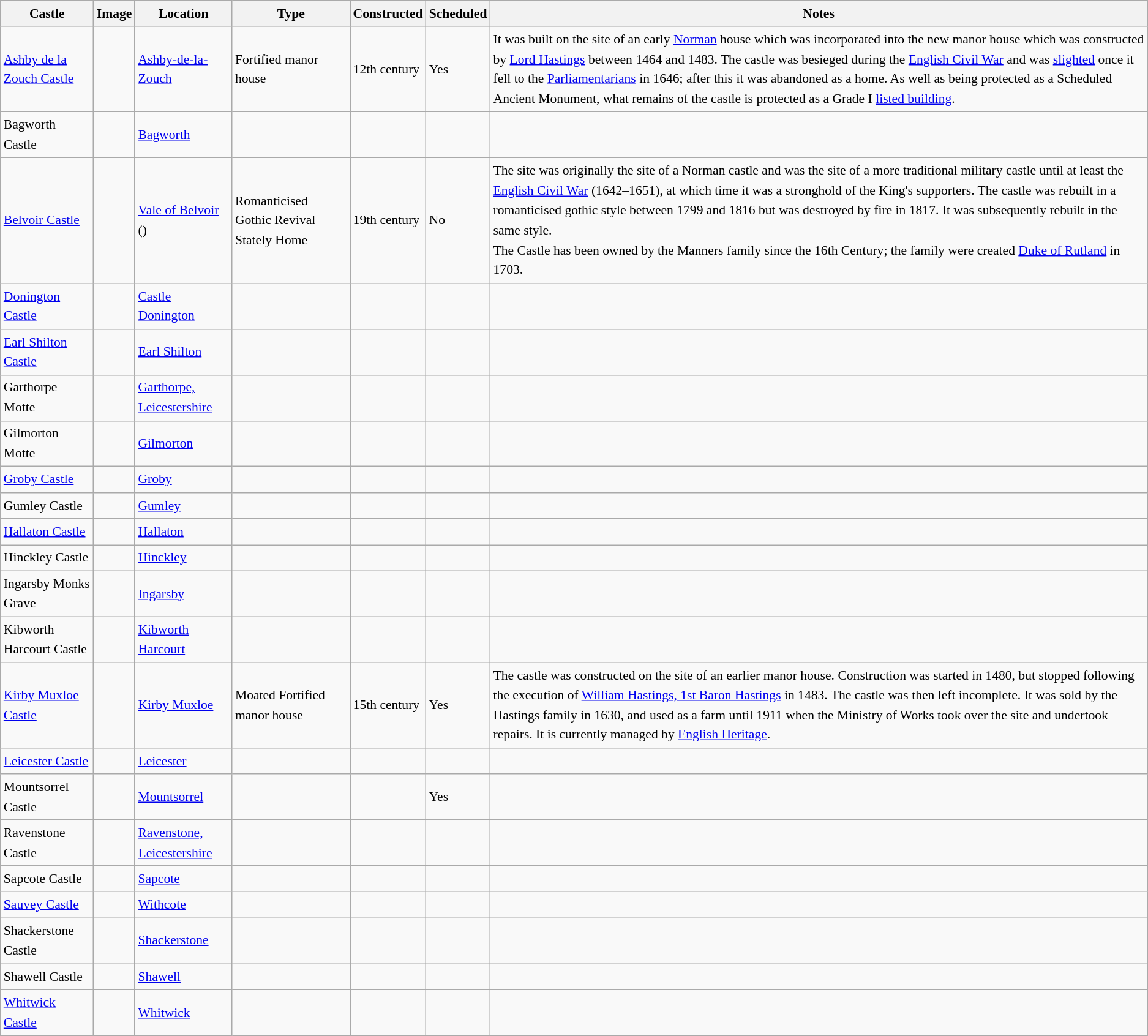<table class="wikitable sortable" style="font-size:90%;border:0px;text-align:left;line-height:150%;">
<tr>
<th>Castle</th>
<th class="unsortable">Image</th>
<th>Location</th>
<th>Type</th>
<th>Constructed</th>
<th>Scheduled</th>
<th class="unsortable">Notes</th>
</tr>
<tr>
<td><a href='#'>Ashby de la Zouch Castle</a></td>
<td></td>
<td><a href='#'>Ashby-de-la-Zouch</a><br></td>
<td>Fortified manor house</td>
<td>12th century</td>
<td>Yes</td>
<td>It was built on the site of an early <a href='#'>Norman</a> house which was incorporated into the new manor house which was constructed by <a href='#'>Lord Hastings</a> between 1464 and 1483. The castle was besieged during the <a href='#'>English Civil War</a> and was <a href='#'>slighted</a> once it fell to the <a href='#'>Parliamentarians</a> in 1646; after this it was abandoned as a home. As well as being protected as a Scheduled Ancient Monument, what remains of the castle is protected as a Grade I <a href='#'>listed building</a>.</td>
</tr>
<tr>
<td>Bagworth Castle</td>
<td></td>
<td><a href='#'>Bagworth</a></td>
<td></td>
<td></td>
<td></td>
<td></td>
</tr>
<tr>
<td><a href='#'>Belvoir Castle</a></td>
<td></td>
<td><a href='#'>Vale of Belvoir</a><br>()</td>
<td>Romanticised Gothic Revival Stately Home</td>
<td>19th century</td>
<td>No</td>
<td>The site was originally the site of a Norman castle and was the site of a more traditional military castle until at least the <a href='#'>English Civil War</a> (1642–1651), at which time it was a stronghold of the King's supporters. The castle was rebuilt in a romanticised gothic style between 1799 and 1816 but was destroyed by fire in 1817. It was subsequently rebuilt in the same style.<br>The Castle has been owned by the Manners family since the 16th Century; the family were created <a href='#'>Duke of Rutland</a> in 1703.</td>
</tr>
<tr>
<td><a href='#'>Donington Castle</a></td>
<td></td>
<td><a href='#'>Castle Donington</a></td>
<td></td>
<td></td>
<td></td>
<td></td>
</tr>
<tr>
<td><a href='#'>Earl Shilton Castle</a></td>
<td></td>
<td><a href='#'>Earl Shilton</a></td>
<td></td>
<td></td>
<td></td>
<td></td>
</tr>
<tr>
<td>Garthorpe Motte</td>
<td></td>
<td><a href='#'>Garthorpe, Leicestershire</a> </td>
<td></td>
<td></td>
<td></td>
<td></td>
</tr>
<tr>
<td>Gilmorton Motte</td>
<td></td>
<td><a href='#'>Gilmorton</a></td>
<td></td>
<td></td>
<td></td>
<td></td>
</tr>
<tr>
<td><a href='#'>Groby Castle</a></td>
<td></td>
<td><a href='#'>Groby</a></td>
<td></td>
<td></td>
<td></td>
<td></td>
</tr>
<tr>
<td>Gumley Castle</td>
<td></td>
<td><a href='#'>Gumley</a></td>
<td></td>
<td></td>
<td></td>
<td></td>
</tr>
<tr>
<td><a href='#'>Hallaton Castle</a></td>
<td></td>
<td><a href='#'>Hallaton</a></td>
<td></td>
<td></td>
<td></td>
<td></td>
</tr>
<tr>
<td>Hinckley Castle</td>
<td></td>
<td><a href='#'>Hinckley</a></td>
<td></td>
<td></td>
<td></td>
<td></td>
</tr>
<tr>
<td>Ingarsby Monks Grave</td>
<td></td>
<td><a href='#'>Ingarsby</a> </td>
<td></td>
<td></td>
<td></td>
<td></td>
</tr>
<tr>
<td>Kibworth Harcourt Castle</td>
<td></td>
<td><a href='#'>Kibworth Harcourt</a></td>
<td></td>
<td></td>
<td></td>
<td></td>
</tr>
<tr>
<td><a href='#'>Kirby Muxloe Castle</a></td>
<td></td>
<td><a href='#'>Kirby Muxloe</a></td>
<td>Moated Fortified manor house</td>
<td>15th century</td>
<td>Yes</td>
<td>The castle was constructed on the site of an earlier manor house. Construction was started in 1480, but stopped following the execution of <a href='#'>William Hastings, 1st Baron Hastings</a> in 1483. The castle was then left incomplete. It was sold by the Hastings family in 1630, and used as a farm until 1911 when the Ministry of Works took over the site and undertook repairs. It is currently managed by <a href='#'>English Heritage</a>.</td>
</tr>
<tr>
<td><a href='#'>Leicester Castle</a></td>
<td></td>
<td><a href='#'>Leicester</a></td>
<td></td>
<td></td>
<td></td>
<td></td>
</tr>
<tr>
<td>Mountsorrel Castle</td>
<td></td>
<td><a href='#'>Mountsorrel</a> </td>
<td></td>
<td></td>
<td>Yes</td>
<td></td>
</tr>
<tr>
<td>Ravenstone Castle</td>
<td></td>
<td><a href='#'>Ravenstone, Leicestershire</a></td>
<td></td>
<td></td>
<td></td>
<td></td>
</tr>
<tr>
<td>Sapcote Castle</td>
<td></td>
<td><a href='#'>Sapcote</a> </td>
<td></td>
<td></td>
<td></td>
<td></td>
</tr>
<tr>
<td><a href='#'>Sauvey Castle</a></td>
<td></td>
<td><a href='#'>Withcote</a></td>
<td></td>
<td></td>
<td></td>
<td></td>
</tr>
<tr>
<td>Shackerstone Castle</td>
<td></td>
<td><a href='#'>Shackerstone</a></td>
<td></td>
<td></td>
<td></td>
<td></td>
</tr>
<tr>
<td>Shawell Castle</td>
<td></td>
<td><a href='#'>Shawell</a></td>
<td></td>
<td></td>
<td></td>
<td></td>
</tr>
<tr>
<td><a href='#'>Whitwick Castle</a></td>
<td></td>
<td><a href='#'>Whitwick</a></td>
<td></td>
<td></td>
<td></td>
<td></td>
</tr>
</table>
